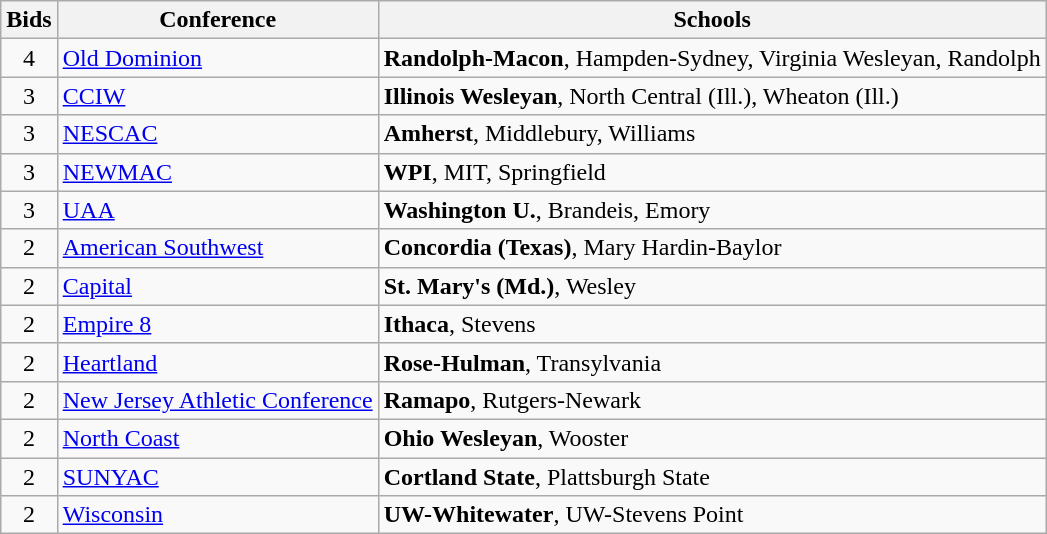<table class="wikitable">
<tr>
<th>Bids</th>
<th>Conference</th>
<th>Schools</th>
</tr>
<tr>
<td align="center">4</td>
<td><a href='#'>Old Dominion</a></td>
<td><strong>Randolph-Macon</strong>, Hampden-Sydney, Virginia Wesleyan, Randolph</td>
</tr>
<tr>
<td align="center">3</td>
<td><a href='#'>CCIW</a></td>
<td><strong>Illinois Wesleyan</strong>, North Central (Ill.), Wheaton (Ill.)</td>
</tr>
<tr>
<td align="center">3</td>
<td><a href='#'>NESCAC</a></td>
<td><strong>Amherst</strong>, Middlebury, Williams</td>
</tr>
<tr>
<td align="center">3</td>
<td><a href='#'>NEWMAC</a></td>
<td><strong>WPI</strong>, MIT, Springfield</td>
</tr>
<tr>
<td align="center">3</td>
<td><a href='#'>UAA</a></td>
<td><strong>Washington U.</strong>, Brandeis, Emory</td>
</tr>
<tr>
<td align="center">2</td>
<td><a href='#'>American Southwest</a></td>
<td><strong>Concordia (Texas)</strong>, Mary Hardin-Baylor</td>
</tr>
<tr>
<td align="center">2</td>
<td><a href='#'>Capital</a></td>
<td><strong>St. Mary's (Md.)</strong>, Wesley</td>
</tr>
<tr>
<td align="center">2</td>
<td><a href='#'>Empire 8</a></td>
<td><strong>Ithaca</strong>, Stevens</td>
</tr>
<tr>
<td align="center">2</td>
<td><a href='#'>Heartland</a></td>
<td><strong>Rose-Hulman</strong>, Transylvania</td>
</tr>
<tr>
<td align="center">2</td>
<td><a href='#'>New Jersey Athletic Conference</a></td>
<td><strong>Ramapo</strong>, Rutgers-Newark</td>
</tr>
<tr>
<td align="center">2</td>
<td><a href='#'>North Coast</a></td>
<td><strong>Ohio Wesleyan</strong>, Wooster</td>
</tr>
<tr>
<td align="center">2</td>
<td><a href='#'>SUNYAC</a></td>
<td><strong>Cortland State</strong>, Plattsburgh State</td>
</tr>
<tr>
<td align="center">2</td>
<td><a href='#'>Wisconsin</a></td>
<td><strong>UW-Whitewater</strong>, UW-Stevens Point</td>
</tr>
</table>
